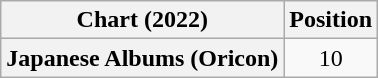<table class="wikitable plainrowheaders" style="text-align:center">
<tr>
<th scope="col">Chart (2022)</th>
<th scope="col">Position</th>
</tr>
<tr>
<th scope="row">Japanese Albums (Oricon)</th>
<td>10</td>
</tr>
</table>
